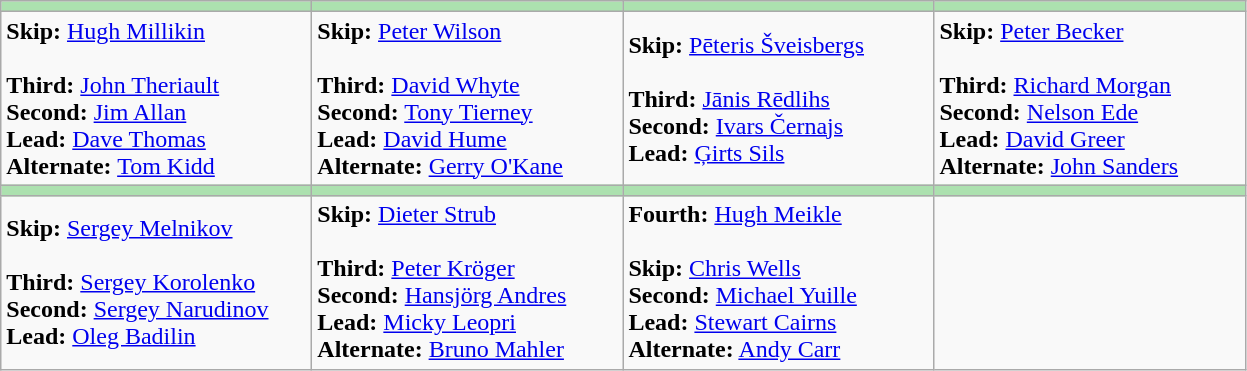<table class="wikitable">
<tr>
<th style="background: #ACE1AF;" width="200"></th>
<th style="background: #ACE1AF;" width="200"></th>
<th style="background: #ACE1AF;" width="200"></th>
<th style="background: #ACE1AF;" width="200"></th>
</tr>
<tr>
<td><strong>Skip:</strong> <a href='#'>Hugh Millikin</a> <br><br><strong>Third:</strong> <a href='#'>John Theriault</a> <br>
<strong>Second:</strong> <a href='#'>Jim Allan</a> <br>
<strong>Lead:</strong> <a href='#'>Dave Thomas</a> <br>
<strong>Alternate:</strong> <a href='#'>Tom Kidd</a></td>
<td><strong>Skip:</strong> <a href='#'>Peter Wilson</a> <br><br><strong>Third:</strong> <a href='#'>David Whyte</a> <br>
<strong>Second:</strong> <a href='#'>Tony Tierney</a> <br>
<strong>Lead:</strong> <a href='#'>David Hume</a> <br>
<strong>Alternate:</strong> <a href='#'>Gerry O'Kane</a></td>
<td><strong>Skip:</strong> <a href='#'>Pēteris Šveisbergs</a> <br><br><strong>Third:</strong> <a href='#'>Jānis Rēdlihs</a> <br>
<strong>Second:</strong> <a href='#'>Ivars Černajs</a> <br>
<strong>Lead:</strong> <a href='#'>Ģirts Sils</a></td>
<td><strong>Skip:</strong> <a href='#'>Peter Becker</a> <br><br><strong>Third:</strong> <a href='#'>Richard Morgan</a> <br>
<strong>Second:</strong> <a href='#'>Nelson Ede</a> <br>
<strong>Lead:</strong> <a href='#'>David Greer</a> <br>
<strong>Alternate:</strong> <a href='#'>John Sanders</a></td>
</tr>
<tr>
<th style="background: #ACE1AF;" width="200"></th>
<th style="background: #ACE1AF;" width="200"></th>
<th style="background: #ACE1AF;" width="200"></th>
<th style="background: #ACE1AF;" width="200"></th>
</tr>
<tr>
<td><strong>Skip:</strong> <a href='#'>Sergey Melnikov</a> <br><br><strong>Third:</strong> <a href='#'>Sergey Korolenko</a> <br>
<strong>Second:</strong> <a href='#'>Sergey Narudinov</a> <br>
<strong>Lead:</strong> <a href='#'>Oleg Badilin</a></td>
<td><strong>Skip:</strong> <a href='#'>Dieter Strub</a> <br><br><strong>Third:</strong> <a href='#'>Peter Kröger</a> <br>
<strong>Second:</strong> <a href='#'>Hansjörg Andres</a> <br>
<strong>Lead:</strong> <a href='#'>Micky Leopri</a> <br>
<strong>Alternate:</strong> <a href='#'>Bruno Mahler</a></td>
<td><strong>Fourth:</strong> <a href='#'>Hugh Meikle</a> <br><br><strong>Skip:</strong> <a href='#'>Chris Wells</a> <br>
<strong>Second:</strong> <a href='#'>Michael Yuille</a> <br>
<strong>Lead:</strong> <a href='#'>Stewart Cairns</a> <br>
<strong>Alternate:</strong> <a href='#'>Andy Carr</a></td>
<td></td>
</tr>
</table>
